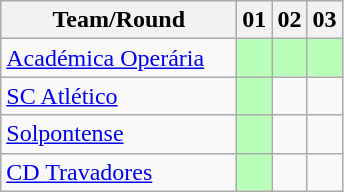<table class="wikitable sortable">
<tr>
<th width="150" align=center>Team/Round</th>
<th align=center>01</th>
<th align=center>02</th>
<th align=center>03</th>
</tr>
<tr>
<td align="left"><a href='#'>Académica Operária</a></td>
<td style="background: #B9FFB9"></td>
<td style="background: #B9FFB9"></td>
<td style="background: #B9FFB9"></td>
</tr>
<tr>
<td align="left"><a href='#'>SC Atlético</a></td>
<td style="background: #B9FFB9"></td>
<td></td>
<td></td>
</tr>
<tr>
<td align="left"><a href='#'>Solpontense</a></td>
<td style="background: #B9FFB9"></td>
<td></td>
<td></td>
</tr>
<tr>
<td align="left"><a href='#'>CD Travadores</a></td>
<td style="background: #B9FFB9"></td>
<td></td>
<td></td>
</tr>
</table>
